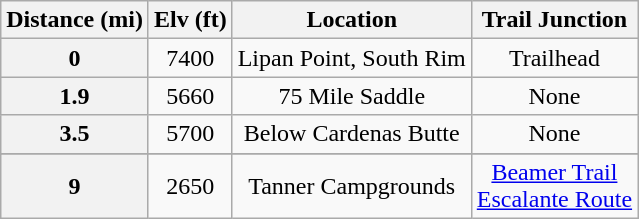<table class="wikitable" style="text-align:center">
<tr>
<th>Distance (mi)</th>
<th>Elv (ft)</th>
<th>Location</th>
<th>Trail Junction</th>
</tr>
<tr>
<th>0</th>
<td>7400</td>
<td>Lipan Point, South Rim</td>
<td>Trailhead</td>
</tr>
<tr>
<th>1.9</th>
<td>5660</td>
<td>75 Mile Saddle</td>
<td>None</td>
</tr>
<tr>
<th>3.5</th>
<td>5700</td>
<td>Below Cardenas Butte</td>
<td>None</td>
</tr>
<tr>
</tr>
<tr>
<th>9</th>
<td>2650</td>
<td>Tanner Campgrounds</td>
<td><a href='#'>Beamer Trail</a><br><a href='#'>Escalante Route</a></td>
</tr>
</table>
